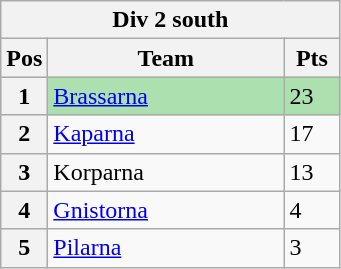<table class="wikitable">
<tr>
<th colspan="3">Div 2 south</th>
</tr>
<tr>
<th width=20>Pos</th>
<th width=150>Team</th>
<th width=30>Pts</th>
</tr>
<tr style="background:#ACE1AF;">
<th>1</th>
<td><a href='#'>Brassarna</a></td>
<td>23</td>
</tr>
<tr>
<th>2</th>
<td><a href='#'>Kaparna</a></td>
<td>17</td>
</tr>
<tr>
<th>3</th>
<td>Korparna</td>
<td>13</td>
</tr>
<tr>
<th>4</th>
<td><a href='#'>Gnistorna</a></td>
<td>4</td>
</tr>
<tr>
<th>5</th>
<td><a href='#'>Pilarna</a></td>
<td>3</td>
</tr>
</table>
